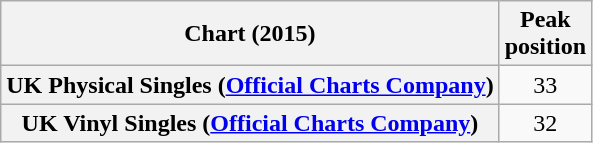<table class="wikitable sortable plainrowheaders">
<tr>
<th scope="col">Chart (2015)</th>
<th scope="col">Peak<br>position</th>
</tr>
<tr>
<th scope="row">UK Physical Singles (<a href='#'>Official Charts Company</a>)</th>
<td align="center">33</td>
</tr>
<tr>
<th scope="row">UK Vinyl Singles (<a href='#'>Official Charts Company</a>)</th>
<td align="center">32</td>
</tr>
</table>
